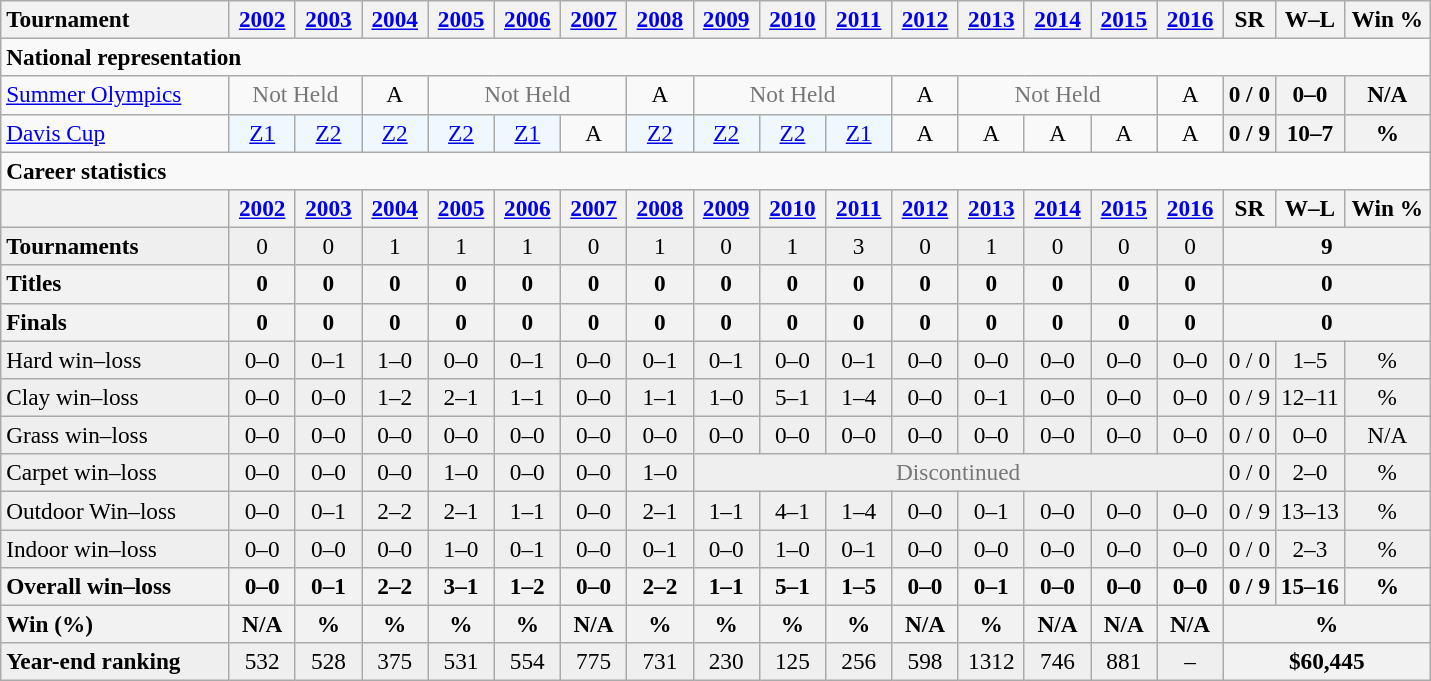<table class=wikitable style=text-align:center;font-size:97%>
<tr>
<th width=145 style="text-align:left;">Tournament</th>
<th width="37"><a href='#'>2002</a></th>
<th width=37><a href='#'>2003</a></th>
<th width=37><a href='#'>2004</a></th>
<th width=37><a href='#'>2005</a></th>
<th width=37><a href='#'>2006</a></th>
<th width=37><a href='#'>2007</a></th>
<th width=37><a href='#'>2008</a></th>
<th width=37><a href='#'>2009</a></th>
<th width=37><a href='#'>2010</a></th>
<th width=37><a href='#'>2011</a></th>
<th width=37><a href='#'>2012</a></th>
<th width=37><a href='#'>2013</a></th>
<th width=37><a href='#'>2014</a></th>
<th width=37><a href='#'>2015</a></th>
<th width=37><a href='#'>2016</a></th>
<th>SR</th>
<th>W–L</th>
<th width=50>Win %<br></th>
</tr>
<tr>
<td colspan="19" style="text-align:left;"><strong>National representation</strong></td>
</tr>
<tr>
<td align=left><a href='#'>Summer Olympics</a></td>
<td colspan=2 style=color:#767676>Not Held</td>
<td>A</td>
<td colspan=3 style=color:#767676>Not Held</td>
<td>A</td>
<td colspan=3 style=color:#767676>Not Held</td>
<td>A</td>
<td colspan=3 style=color:#767676>Not Held</td>
<td>A</td>
<th>0 / 0</th>
<th>0–0</th>
<th>N/A</th>
</tr>
<tr>
<td align=left><a href='#'>Davis Cup</a></td>
<td bgcolor=f0f8ff><a href='#'>Z1</a></td>
<td bgcolor=f0f8ff><a href='#'>Z2</a></td>
<td bgcolor=f0f8ff><a href='#'>Z2</a></td>
<td bgcolor=f0f8ff><a href='#'>Z2</a></td>
<td bgcolor=f0f8ff><a href='#'>Z1</a></td>
<td>A</td>
<td bgcolor=f0f8ff><a href='#'>Z2</a></td>
<td bgcolor=f0f8ff><a href='#'>Z2</a></td>
<td bgcolor=f0f8ff><a href='#'>Z2</a></td>
<td bgcolor=f0f8ff><a href='#'>Z1</a></td>
<td>A</td>
<td>A</td>
<td>A</td>
<td>A</td>
<td>A</td>
<th>0 / 9</th>
<th>10–7</th>
<th>%</th>
</tr>
<tr>
<td colspan="19" style="text-align:left;"><strong>Career statistics</strong></td>
</tr>
<tr>
<th></th>
<th><a href='#'>2002</a></th>
<th><a href='#'>2003</a></th>
<th><a href='#'>2004</a></th>
<th><a href='#'>2005</a></th>
<th><a href='#'>2006</a></th>
<th><a href='#'>2007</a></th>
<th><a href='#'>2008</a></th>
<th><a href='#'>2009</a></th>
<th><a href='#'>2010</a></th>
<th><a href='#'>2011</a></th>
<th><a href='#'>2012</a></th>
<th><a href='#'>2013</a></th>
<th><a href='#'>2014</a></th>
<th><a href='#'>2015</a></th>
<th><a href='#'>2016</a></th>
<th>SR</th>
<th>W–L</th>
<th>Win %</th>
</tr>
<tr style="background:#efefef;">
<td align=left><strong>Tournaments</strong></td>
<td>0</td>
<td>0</td>
<td>1</td>
<td>1</td>
<td>1</td>
<td>0</td>
<td>1</td>
<td>0</td>
<td>1</td>
<td>3</td>
<td>0</td>
<td>1</td>
<td>0</td>
<td>0</td>
<td>0</td>
<th colspan=3>9</th>
</tr>
<tr>
<th style=text-align:left>Titles</th>
<th>0</th>
<th>0</th>
<th>0</th>
<th>0</th>
<th>0</th>
<th>0</th>
<th>0</th>
<th>0</th>
<th>0</th>
<th>0</th>
<th>0</th>
<th>0</th>
<th>0</th>
<th>0</th>
<th>0</th>
<th colspan=3>0</th>
</tr>
<tr>
<th style=text-align:left>Finals</th>
<th>0</th>
<th>0</th>
<th>0</th>
<th>0</th>
<th>0</th>
<th>0</th>
<th>0</th>
<th>0</th>
<th>0</th>
<th>0</th>
<th>0</th>
<th>0</th>
<th>0</th>
<th>0</th>
<th>0</th>
<th colspan=3>0</th>
</tr>
<tr style="background:#efefef;">
<td align=left>Hard win–loss</td>
<td>0–0</td>
<td>0–1</td>
<td>1–0</td>
<td>0–0</td>
<td>0–1</td>
<td>0–0</td>
<td>0–1</td>
<td>0–1</td>
<td>0–0</td>
<td>0–1</td>
<td>0–0</td>
<td>0–0</td>
<td>0–0</td>
<td>0–0</td>
<td>0–0</td>
<td>0 / 0</td>
<td>1–5</td>
<td>%</td>
</tr>
<tr style="background:#efefef;">
<td align=left>Clay win–loss</td>
<td>0–0</td>
<td>0–0</td>
<td>1–2</td>
<td>2–1</td>
<td>1–1</td>
<td>0–0</td>
<td>1–1</td>
<td>1–0</td>
<td>5–1</td>
<td>1–4</td>
<td>0–0</td>
<td>0–1</td>
<td>0–0</td>
<td>0–0</td>
<td>0–0</td>
<td>0 / 9</td>
<td>12–11</td>
<td>%</td>
</tr>
<tr style="background:#efefef;">
<td align=left>Grass win–loss</td>
<td>0–0</td>
<td>0–0</td>
<td>0–0</td>
<td>0–0</td>
<td>0–0</td>
<td>0–0</td>
<td>0–0</td>
<td>0–0</td>
<td>0–0</td>
<td>0–0</td>
<td>0–0</td>
<td>0–0</td>
<td>0–0</td>
<td>0–0</td>
<td>0–0</td>
<td>0 / 0</td>
<td>0–0</td>
<td>N/A</td>
</tr>
<tr bgcolor=efefef>
<td align=left>Carpet win–loss</td>
<td>0–0</td>
<td>0–0</td>
<td>0–0</td>
<td>1–0</td>
<td>0–0</td>
<td>0–0</td>
<td>1–0</td>
<td colspan=8 style=color:#767676>Discontinued</td>
<td>0 / 0</td>
<td>2–0</td>
<td>%</td>
</tr>
<tr style="background:#efefef;">
<td align=left>Outdoor Win–loss</td>
<td>0–0</td>
<td>0–1</td>
<td>2–2</td>
<td>2–1</td>
<td>1–1</td>
<td>0–0</td>
<td>2–1</td>
<td>1–1</td>
<td>4–1</td>
<td>1–4</td>
<td>0–0</td>
<td>0–1</td>
<td>0–0</td>
<td>0–0</td>
<td>0–0</td>
<td>0 / 9</td>
<td>13–13</td>
<td>%</td>
</tr>
<tr style="background:#efefef;">
<td align=left>Indoor win–loss</td>
<td>0–0</td>
<td>0–0</td>
<td>0–0</td>
<td>1–0</td>
<td>0–1</td>
<td>0–0</td>
<td>0–1</td>
<td>0–0</td>
<td>1–0</td>
<td>0–1</td>
<td>0–0</td>
<td>0–0</td>
<td>0–0</td>
<td>0–0</td>
<td>0–0</td>
<td>0 / 0</td>
<td>2–3</td>
<td>%</td>
</tr>
<tr>
<th style=text-align:left>Overall win–loss</th>
<th>0–0</th>
<th>0–1</th>
<th>2–2</th>
<th>3–1</th>
<th>1–2</th>
<th>0–0</th>
<th>2–2</th>
<th>1–1</th>
<th>5–1</th>
<th>1–5</th>
<th>0–0</th>
<th>0–1</th>
<th>0–0</th>
<th>0–0</th>
<th>0–0</th>
<th>0 / 9</th>
<th>15–16</th>
<th>%</th>
</tr>
<tr>
<th style=text-align:left>Win (%)</th>
<th>N/A</th>
<th>%</th>
<th>%</th>
<th>%</th>
<th>%</th>
<th>N/A</th>
<th>%</th>
<th>%</th>
<th>%</th>
<th>%</th>
<th>N/A</th>
<th>%</th>
<th>N/A</th>
<th>N/A</th>
<th>N/A</th>
<th colspan=3>%</th>
</tr>
<tr style="background:#efefef;">
<td align=left><strong>Year-end ranking</strong></td>
<td>532</td>
<td>528</td>
<td>375</td>
<td>531</td>
<td>554</td>
<td>775</td>
<td>731</td>
<td>230</td>
<td>125</td>
<td>256</td>
<td>598</td>
<td>1312</td>
<td>746</td>
<td>881</td>
<td>–</td>
<th colspan=3>$60,445</th>
</tr>
</table>
